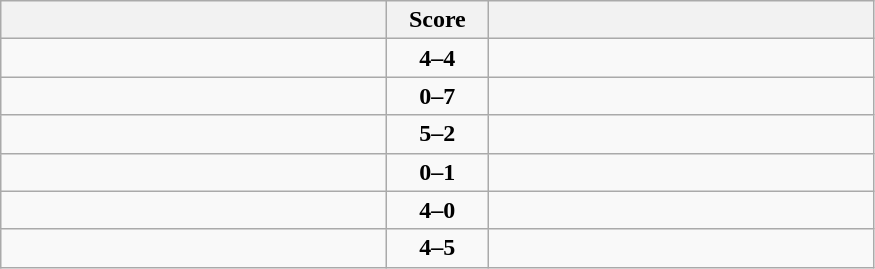<table class="wikitable" style="text-align: center; font-size:100% ">
<tr>
<th align="right" width="250"></th>
<th width="60">Score</th>
<th align="left" width="250"></th>
</tr>
<tr>
<td align=left></td>
<td align=center><strong>4–4</strong></td>
<td align=left></td>
</tr>
<tr>
<td align=left></td>
<td align=center><strong>0–7</strong></td>
<td align=left><strong></strong></td>
</tr>
<tr>
<td align=left><strong></strong></td>
<td align=center><strong>5–2</strong></td>
<td align=left></td>
</tr>
<tr>
<td align=left></td>
<td align=center><strong>0–1</strong></td>
<td align=left><strong></strong></td>
</tr>
<tr>
<td align=left><strong></strong></td>
<td align=center><strong>4–0</strong></td>
<td align=left></td>
</tr>
<tr>
<td align=left></td>
<td align=center><strong>4–5</strong></td>
<td align=left><strong></strong></td>
</tr>
</table>
